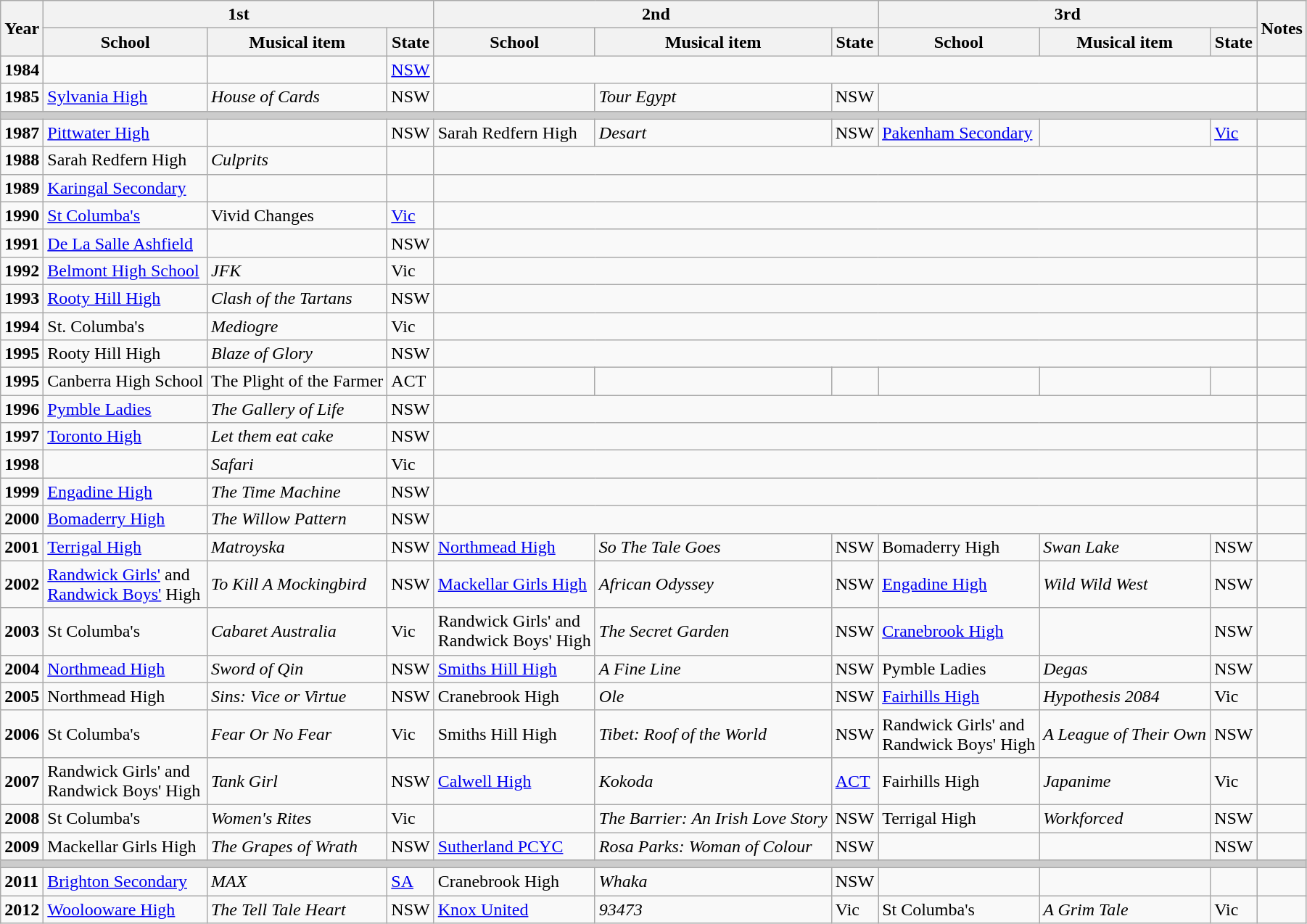<table class="wikitable sortable">
<tr>
<th rowspan=2>Year</th>
<th colspan=3>1st</th>
<th colspan=3>2nd</th>
<th colspan=3>3rd</th>
<th rowspan=2>Notes</th>
</tr>
<tr>
<th>School</th>
<th>Musical item</th>
<th>State</th>
<th>School</th>
<th>Musical item</th>
<th>State</th>
<th>School</th>
<th>Musical item</th>
<th>State</th>
</tr>
<tr>
<td><strong>1984</strong></td>
<td></td>
<td></td>
<td><a href='#'>NSW</a></td>
<td colspan=6></td>
<td></td>
</tr>
<tr>
<td><strong>1985</strong></td>
<td><a href='#'>Sylvania High</a></td>
<td><em>House of Cards</em></td>
<td>NSW</td>
<td></td>
<td><em>Tour Egypt</em></td>
<td>NSW</td>
<td colspan=3></td>
<td></td>
</tr>
<tr>
<th colspan=11 style="background: #cccccc;"></th>
</tr>
<tr>
<td><strong>1987</strong></td>
<td><a href='#'>Pittwater High</a></td>
<td></td>
<td>NSW</td>
<td>Sarah Redfern High</td>
<td><em>Desart</em></td>
<td>NSW</td>
<td><a href='#'>Pakenham Secondary</a></td>
<td></td>
<td><a href='#'>Vic</a></td>
<td></td>
</tr>
<tr>
<td><strong>1988</strong></td>
<td>Sarah Redfern High</td>
<td><em>Culprits</em></td>
<td></td>
<td colspan=6></td>
<td></td>
</tr>
<tr>
<td><strong>1989</strong></td>
<td><a href='#'>Karingal Secondary</a></td>
<td></td>
<td></td>
<td colspan=6></td>
<td></td>
</tr>
<tr>
<td><strong>1990</strong></td>
<td><a href='#'>St Columba's</a></td>
<td>Vivid Changes</td>
<td><a href='#'>Vic</a></td>
<td colspan=6></td>
<td></td>
</tr>
<tr>
<td><strong>1991</strong></td>
<td><a href='#'>De La Salle Ashfield</a></td>
<td></td>
<td>NSW</td>
<td colspan=6></td>
<td></td>
</tr>
<tr>
<td><strong>1992</strong></td>
<td><a href='#'>Belmont High School</a></td>
<td><em>JFK</em></td>
<td>Vic</td>
<td colspan=6></td>
<td></td>
</tr>
<tr>
<td><strong>1993</strong></td>
<td><a href='#'>Rooty Hill High</a></td>
<td><em>Clash of the Tartans</em></td>
<td>NSW</td>
<td colspan=6></td>
<td></td>
</tr>
<tr>
<td><strong>1994</strong></td>
<td>St. Columba's</td>
<td><em>Mediogre</em></td>
<td>Vic</td>
<td colspan=6></td>
<td></td>
</tr>
<tr>
<td><strong>1995</strong></td>
<td>Rooty Hill High</td>
<td><em>Blaze of Glory</em></td>
<td>NSW</td>
<td colspan=6></td>
<td></td>
</tr>
<tr>
<td><strong>1995</strong></td>
<td>Canberra High School</td>
<td>The Plight of the Farmer</td>
<td>ACT</td>
<td></td>
<td></td>
<td></td>
<td></td>
<td></td>
<td></td>
<td></td>
</tr>
<tr>
<td><strong>1996</strong></td>
<td><a href='#'>Pymble Ladies</a></td>
<td><em>The Gallery of Life</em></td>
<td>NSW</td>
<td colspan=6></td>
<td></td>
</tr>
<tr>
<td><strong>1997</strong></td>
<td><a href='#'>Toronto High</a></td>
<td><em>Let them eat cake</em></td>
<td>NSW</td>
<td colspan=6></td>
<td></td>
</tr>
<tr>
<td><strong>1998</strong></td>
<td></td>
<td><em>Safari</em></td>
<td>Vic</td>
<td colspan=6></td>
<td></td>
</tr>
<tr>
<td><strong>1999</strong></td>
<td><a href='#'>Engadine High</a></td>
<td><em>The Time Machine</em></td>
<td>NSW</td>
<td colspan=6></td>
<td></td>
</tr>
<tr>
<td><strong>2000</strong></td>
<td><a href='#'>Bomaderry High</a></td>
<td><em>The Willow Pattern</em></td>
<td>NSW</td>
<td colspan=6></td>
<td></td>
</tr>
<tr>
<td><strong>2001</strong></td>
<td><a href='#'>Terrigal High</a></td>
<td><em>Matroyska</em></td>
<td>NSW</td>
<td><a href='#'>Northmead High</a></td>
<td><em>So The Tale Goes</em></td>
<td>NSW</td>
<td>Bomaderry High</td>
<td><em>Swan Lake</em></td>
<td>NSW</td>
<td></td>
</tr>
<tr>
<td><strong>2002</strong></td>
<td><a href='#'>Randwick Girls'</a> and<br><a href='#'>Randwick Boys'</a> High</td>
<td><em>To Kill A Mockingbird</em></td>
<td>NSW</td>
<td><a href='#'>Mackellar Girls High</a></td>
<td><em>African Odyssey</em></td>
<td>NSW</td>
<td><a href='#'>Engadine High</a></td>
<td><em>Wild Wild West</em></td>
<td>NSW</td>
<td></td>
</tr>
<tr>
<td><strong>2003</strong></td>
<td>St Columba's</td>
<td><em>Cabaret Australia</em></td>
<td>Vic</td>
<td>Randwick Girls' and<br>Randwick Boys' High</td>
<td><em>The Secret Garden</em></td>
<td>NSW</td>
<td><a href='#'>Cranebrook High</a></td>
<td></td>
<td>NSW</td>
<td></td>
</tr>
<tr>
<td><strong>2004</strong></td>
<td><a href='#'>Northmead High</a></td>
<td><em>Sword of Qin</em></td>
<td>NSW</td>
<td><a href='#'>Smiths Hill High</a></td>
<td><em>A Fine Line</em></td>
<td>NSW</td>
<td>Pymble Ladies</td>
<td><em>Degas</em></td>
<td>NSW</td>
<td></td>
</tr>
<tr>
<td><strong>2005</strong></td>
<td>Northmead High</td>
<td><em>Sins: Vice or Virtue</em></td>
<td>NSW</td>
<td>Cranebrook High</td>
<td><em>Ole</em></td>
<td>NSW</td>
<td><a href='#'>Fairhills High</a></td>
<td><em>Hypothesis 2084</em></td>
<td>Vic</td>
<td></td>
</tr>
<tr>
<td><strong>2006</strong></td>
<td>St Columba's</td>
<td><em>Fear Or No Fear</em></td>
<td>Vic</td>
<td>Smiths Hill High</td>
<td><em>Tibet: Roof of the World</em></td>
<td>NSW</td>
<td>Randwick Girls' and<br>Randwick Boys' High</td>
<td><em>A League of Their Own</em></td>
<td>NSW</td>
<td></td>
</tr>
<tr>
<td><strong>2007</strong></td>
<td>Randwick Girls' and<br>Randwick Boys' High</td>
<td><em>Tank Girl</em></td>
<td>NSW</td>
<td><a href='#'>Calwell High</a></td>
<td><em>Kokoda</em></td>
<td><a href='#'>ACT</a></td>
<td>Fairhills High</td>
<td><em>Japanime</em></td>
<td>Vic</td>
<td></td>
</tr>
<tr>
<td><strong>2008</strong></td>
<td>St Columba's</td>
<td><em>Women's Rites</em></td>
<td>Vic</td>
<td></td>
<td><em>The Barrier: An Irish Love Story</em></td>
<td>NSW</td>
<td>Terrigal High</td>
<td><em>Workforced</em></td>
<td>NSW</td>
<td></td>
</tr>
<tr>
<td><strong>2009</strong></td>
<td>Mackellar Girls High</td>
<td><em>The Grapes of Wrath</em></td>
<td>NSW</td>
<td><a href='#'>Sutherland PCYC</a></td>
<td><em>Rosa Parks: Woman of Colour</em></td>
<td>NSW</td>
<td></td>
<td></td>
<td>NSW</td>
<td></td>
</tr>
<tr>
<th colspan=11 style="background: #cccccc;"></th>
</tr>
<tr>
<td><strong>2011</strong></td>
<td><a href='#'>Brighton Secondary</a></td>
<td><em>MAX</em></td>
<td><a href='#'>SA</a></td>
<td>Cranebrook High</td>
<td><em>Whaka</em></td>
<td>NSW</td>
<td></td>
<td></td>
<td></td>
<td></td>
</tr>
<tr>
<td><strong>2012</strong></td>
<td><a href='#'>Woolooware High</a></td>
<td><em>The Tell Tale Heart</em></td>
<td>NSW</td>
<td><a href='#'>Knox United</a></td>
<td><em>93473</em></td>
<td>Vic</td>
<td>St Columba's</td>
<td><em>A Grim Tale</em></td>
<td>Vic</td>
<td></td>
</tr>
</table>
